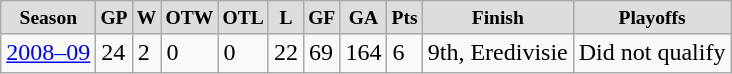<table class="wikitable">
<tr align="center" style="font-size: small; font-weight:bold; background-color:#dddddd; padding:5px;" |>
<td>Season</td>
<td>GP</td>
<td>W</td>
<td>OTW</td>
<td>OTL</td>
<td>L</td>
<td>GF</td>
<td>GA</td>
<td>Pts</td>
<td>Finish</td>
<td>Playoffs</td>
</tr>
<tr>
<td><a href='#'>2008–09</a></td>
<td>24</td>
<td>2</td>
<td>0</td>
<td>0</td>
<td>22</td>
<td>69</td>
<td>164</td>
<td>6</td>
<td>9th, Eredivisie</td>
<td>Did not qualify</td>
</tr>
</table>
